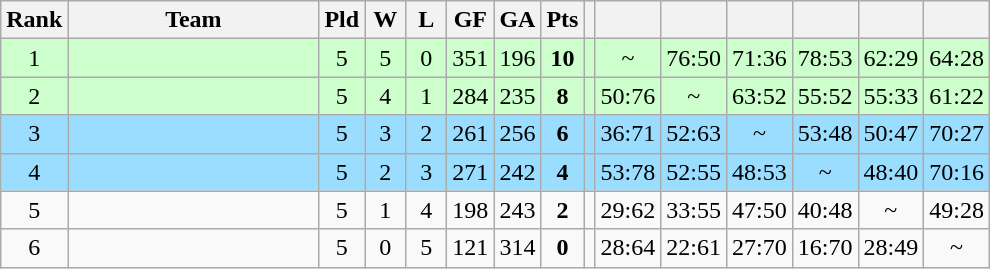<table class="wikitable">
<tr>
<th bgcolor="#efefef">Rank</th>
<th bgcolor="#efefef" width="160">Team</th>
<th bgcolor="#efefef" width="20">Pld</th>
<th bgcolor="#efefef" width="20">W</th>
<th bgcolor="#efefef" width="20">L</th>
<th bgcolor="#efefef" width="20">GF</th>
<th bgcolor="#efefef" width="20">GA</th>
<th bgcolor="#efefef" width="20">Pts</th>
<th bgcolor="#efefef"></th>
<th bgcolor="#efefef" width="20"></th>
<th bgcolor="#efefef" width="20"></th>
<th bgcolor="#efefef" width="20"></th>
<th bgcolor="#efefef" width="20"></th>
<th bgcolor="#efefef" width="20"></th>
<th bgcolor="#efefef" width="20"></th>
</tr>
<tr align=center bgcolor="#ccffcc">
<td>1</td>
<td align=left></td>
<td>5</td>
<td>5</td>
<td>0</td>
<td>351</td>
<td>196</td>
<td><strong>10</strong></td>
<td></td>
<td>~</td>
<td>76:50</td>
<td>71:36</td>
<td>78:53</td>
<td>62:29</td>
<td>64:28</td>
</tr>
<tr align=center bgcolor="#ccffcc">
<td>2</td>
<td align=left></td>
<td>5</td>
<td>4</td>
<td>1</td>
<td>284</td>
<td>235</td>
<td><strong>8</strong></td>
<td></td>
<td>50:76</td>
<td>~</td>
<td>63:52</td>
<td>55:52</td>
<td>55:33</td>
<td>61:22</td>
</tr>
<tr align=center bgcolor="#9BDDFF">
<td>3</td>
<td align=left></td>
<td>5</td>
<td>3</td>
<td>2</td>
<td>261</td>
<td>256</td>
<td><strong>6</strong></td>
<td></td>
<td>36:71</td>
<td>52:63</td>
<td>~</td>
<td>53:48</td>
<td>50:47</td>
<td>70:27</td>
</tr>
<tr align=center bgcolor="#9BDDFF">
<td>4</td>
<td align=left></td>
<td>5</td>
<td>2</td>
<td>3</td>
<td>271</td>
<td>242</td>
<td><strong>4</strong></td>
<td></td>
<td>53:78</td>
<td>52:55</td>
<td>48:53</td>
<td>~</td>
<td>48:40</td>
<td>70:16</td>
</tr>
<tr align=center>
<td>5</td>
<td align=left></td>
<td>5</td>
<td>1</td>
<td>4</td>
<td>198</td>
<td>243</td>
<td><strong>2</strong></td>
<td></td>
<td>29:62</td>
<td>33:55</td>
<td>47:50</td>
<td>40:48</td>
<td>~</td>
<td>49:28</td>
</tr>
<tr align=center>
<td>6</td>
<td align=left></td>
<td>5</td>
<td>0</td>
<td>5</td>
<td>121</td>
<td>314</td>
<td><strong>0</strong></td>
<td></td>
<td>28:64</td>
<td>22:61</td>
<td>27:70</td>
<td>16:70</td>
<td>28:49</td>
<td>~</td>
</tr>
</table>
